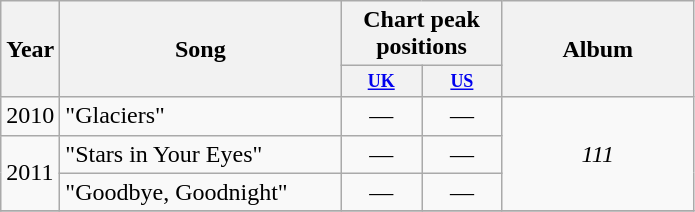<table class="wikitable">
<tr>
<th rowspan="2">Year</th>
<th style="width:180px;" rowspan="2">Song</th>
<th colspan="2">Chart peak positions</th>
<th style="width:120px;" rowspan="2">Album</th>
</tr>
<tr>
<th style="width:4em;font-size:75%;"><a href='#'>UK</a></th>
<th style="width:4em;font-size:75%;"><a href='#'>US</a></th>
</tr>
<tr>
<td>2010</td>
<td>"Glaciers"</td>
<td style="text-align:center;">—</td>
<td style="text-align:center;">—</td>
<td style="text-align:center;" rowspan="3"><em>111</em></td>
</tr>
<tr>
<td rowspan="2">2011</td>
<td>"Stars in Your Eyes"</td>
<td style="text-align:center;">—</td>
<td style="text-align:center;">—</td>
</tr>
<tr>
<td>"Goodbye, Goodnight"</td>
<td style="text-align:center;">—</td>
<td style="text-align:center;">—</td>
</tr>
<tr>
</tr>
</table>
